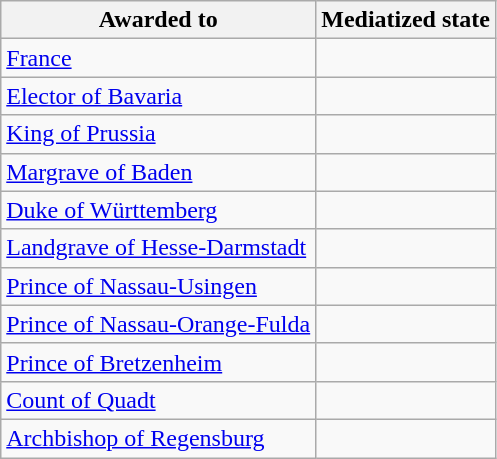<table class="wikitable">
<tr>
<th>Awarded to</th>
<th>Mediatized state</th>
</tr>
<tr>
<td><a href='#'>France</a></td>
<td></td>
</tr>
<tr>
<td><a href='#'>Elector of Bavaria</a></td>
<td></td>
</tr>
<tr>
<td><a href='#'>King of Prussia</a></td>
<td></td>
</tr>
<tr>
<td><a href='#'>Margrave of Baden</a></td>
<td></td>
</tr>
<tr>
<td><a href='#'>Duke of Württemberg</a></td>
<td></td>
</tr>
<tr>
<td><a href='#'>Landgrave of Hesse-Darmstadt</a></td>
<td></td>
</tr>
<tr>
<td><a href='#'>Prince of Nassau-Usingen</a></td>
<td></td>
</tr>
<tr>
<td><a href='#'>Prince of Nassau-Orange-Fulda</a></td>
<td></td>
</tr>
<tr>
<td><a href='#'>Prince of Bretzenheim</a></td>
<td></td>
</tr>
<tr>
<td><a href='#'>Count of Quadt</a></td>
<td></td>
</tr>
<tr>
<td><a href='#'>Archbishop of Regensburg</a></td>
<td></td>
</tr>
</table>
